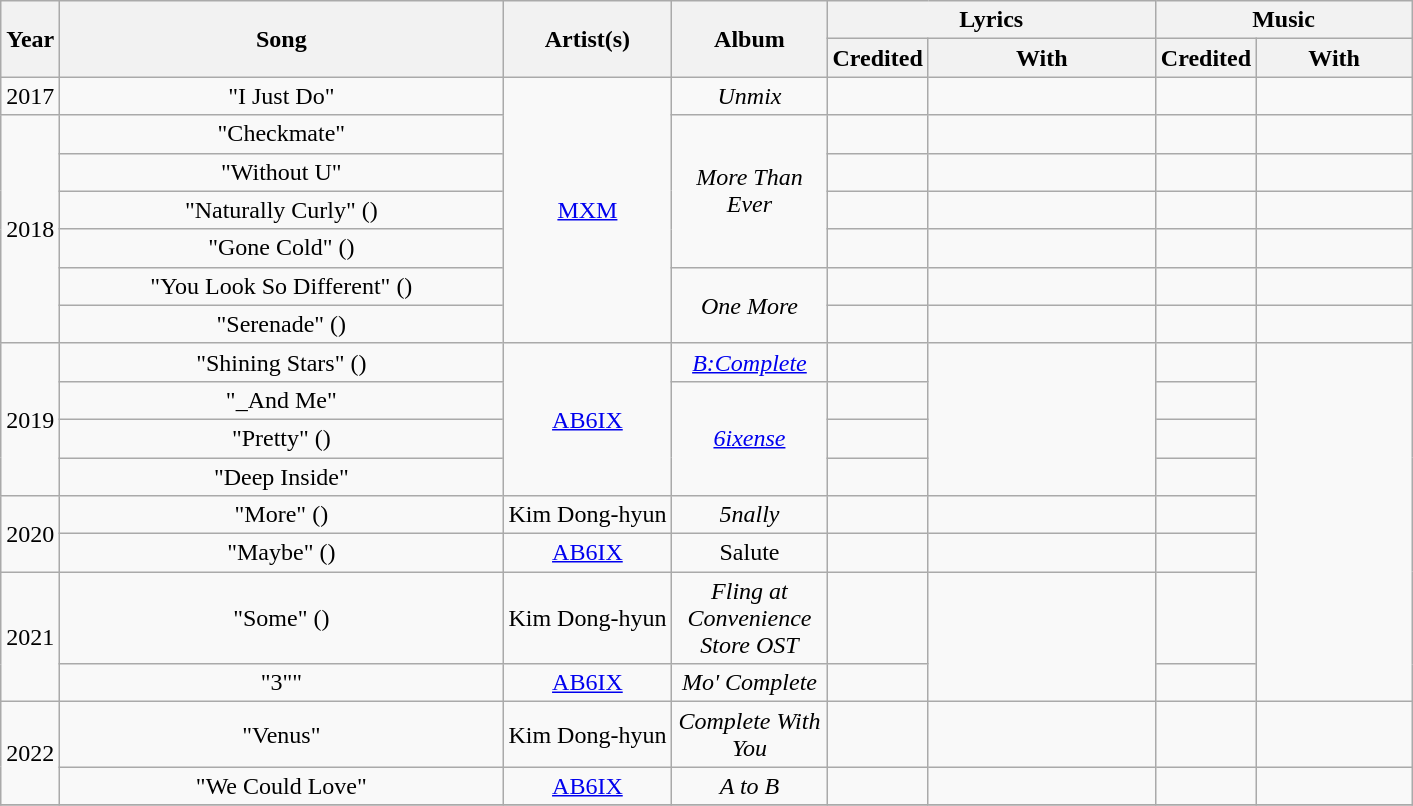<table class="wikitable sortable" style="text-align: center;">
<tr>
<th rowspan="2">Year</th>
<th rowspan="2" style="width:18em;">Song</th>
<th rowspan="2">Artist(s)</th>
<th rowspan="2" style="width:6em;">Album</th>
<th colspan="2">Lyrics<small></small><small></small></th>
<th colspan="2">Music<small></small><small></small></th>
</tr>
<tr>
<th>Credited</th>
<th style="width:9em;">With</th>
<th>Credited</th>
<th style="width:6em;">With</th>
</tr>
<tr>
<td>2017</td>
<td>"I Just Do"</td>
<td rowspan="7"><a href='#'>MXM</a></td>
<td><em>Unmix</em></td>
<td></td>
<td></td>
<td></td>
<td></td>
</tr>
<tr>
<td rowspan="6">2018</td>
<td>"Checkmate"</td>
<td rowspan="4"><em>More Than Ever</em></td>
<td></td>
<td></td>
<td></td>
<td></td>
</tr>
<tr>
<td>"Without U"</td>
<td></td>
<td></td>
<td></td>
<td></td>
</tr>
<tr>
<td>"Naturally Curly" ()</td>
<td></td>
<td></td>
<td></td>
<td></td>
</tr>
<tr>
<td>"Gone Cold" ()</td>
<td></td>
<td></td>
<td></td>
<td></td>
</tr>
<tr>
<td>"You Look So Different" ()</td>
<td rowspan="2"><em>One More</em></td>
<td></td>
<td></td>
<td></td>
<td></td>
</tr>
<tr>
<td>"Serenade" ()</td>
<td></td>
<td></td>
<td></td>
<td></td>
</tr>
<tr>
<td rowspan="4">2019</td>
<td>"Shining Stars" ()</td>
<td rowspan="4"><a href='#'>AB6IX</a></td>
<td><em><a href='#'>B:Complete</a></em></td>
<td></td>
<td rowspan="4"></td>
<td></td>
<td rowspan="8"></td>
</tr>
<tr>
<td>"_And Me"</td>
<td rowspan="3"><em><a href='#'>6ixense</a></em></td>
<td></td>
<td></td>
</tr>
<tr>
<td>"Pretty" ()</td>
<td></td>
<td></td>
</tr>
<tr>
<td>"Deep Inside"</td>
<td></td>
<td></td>
</tr>
<tr>
<td rowspan="2">2020</td>
<td>"More" ()</td>
<td>Kim Dong-hyun</td>
<td><em>5nally</em></td>
<td></td>
<td></td>
<td></td>
</tr>
<tr>
<td>"Maybe" ()</td>
<td><a href='#'>AB6IX</a></td>
<td>Salute</td>
<td></td>
<td></td>
<td></td>
</tr>
<tr>
<td rowspan="2">2021</td>
<td>"Some" ()</td>
<td>Kim Dong-hyun</td>
<td><em>Fling at Convenience Store OST</em></td>
<td></td>
<td rowspan="2"></td>
<td></td>
</tr>
<tr>
<td>"3""</td>
<td><a href='#'>AB6IX</a></td>
<td><em>Mo' Complete</em></td>
<td></td>
<td></td>
</tr>
<tr>
<td rowspan="2">2022</td>
<td>"Venus"</td>
<td>Kim Dong-hyun</td>
<td><em>Complete With You</em></td>
<td></td>
<td></td>
<td></td>
<td></td>
</tr>
<tr>
<td>"We Could Love"</td>
<td><a href='#'>AB6IX</a></td>
<td><em>A to B</em></td>
<td></td>
<td></td>
<td></td>
<td></td>
</tr>
<tr>
</tr>
</table>
